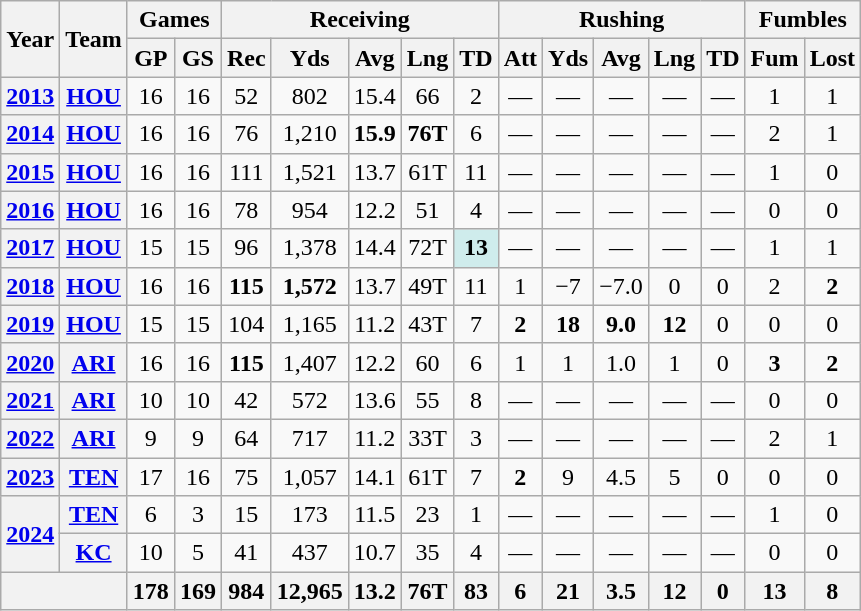<table class="wikitable" style="text-align:center;">
<tr>
<th rowspan="2">Year</th>
<th rowspan="2">Team</th>
<th colspan="2">Games</th>
<th colspan="5">Receiving</th>
<th colspan="5">Rushing</th>
<th colspan="2">Fumbles</th>
</tr>
<tr>
<th>GP</th>
<th>GS</th>
<th>Rec</th>
<th>Yds</th>
<th>Avg</th>
<th>Lng</th>
<th>TD</th>
<th>Att</th>
<th>Yds</th>
<th>Avg</th>
<th>Lng</th>
<th>TD</th>
<th>Fum</th>
<th>Lost</th>
</tr>
<tr>
<th><a href='#'>2013</a></th>
<th><a href='#'>HOU</a></th>
<td>16</td>
<td>16</td>
<td>52</td>
<td>802</td>
<td>15.4</td>
<td>66</td>
<td>2</td>
<td>—</td>
<td>—</td>
<td>—</td>
<td>—</td>
<td>—</td>
<td>1</td>
<td>1</td>
</tr>
<tr>
<th><a href='#'>2014</a></th>
<th><a href='#'>HOU</a></th>
<td>16</td>
<td>16</td>
<td>76</td>
<td>1,210</td>
<td><strong>15.9</strong></td>
<td><strong>76T</strong></td>
<td>6</td>
<td>—</td>
<td>—</td>
<td>—</td>
<td>—</td>
<td>—</td>
<td>2</td>
<td>1</td>
</tr>
<tr>
<th><a href='#'>2015</a></th>
<th><a href='#'>HOU</a></th>
<td>16</td>
<td>16</td>
<td>111</td>
<td>1,521</td>
<td>13.7</td>
<td>61T</td>
<td>11</td>
<td>—</td>
<td>—</td>
<td>—</td>
<td>—</td>
<td>—</td>
<td>1</td>
<td>0</td>
</tr>
<tr>
<th><a href='#'>2016</a></th>
<th><a href='#'>HOU</a></th>
<td>16</td>
<td>16</td>
<td>78</td>
<td>954</td>
<td>12.2</td>
<td>51</td>
<td>4</td>
<td>—</td>
<td>—</td>
<td>—</td>
<td>—</td>
<td>—</td>
<td>0</td>
<td>0</td>
</tr>
<tr>
<th><a href='#'>2017</a></th>
<th><a href='#'>HOU</a></th>
<td>15</td>
<td>15</td>
<td>96</td>
<td>1,378</td>
<td>14.4</td>
<td>72T</td>
<td style="background:#cfecec;"><strong>13</strong></td>
<td>—</td>
<td>—</td>
<td>—</td>
<td>—</td>
<td>—</td>
<td>1</td>
<td>1</td>
</tr>
<tr>
<th><a href='#'>2018</a></th>
<th><a href='#'>HOU</a></th>
<td>16</td>
<td>16</td>
<td><strong>115</strong></td>
<td><strong>1,572</strong></td>
<td>13.7</td>
<td>49T</td>
<td>11</td>
<td>1</td>
<td>−7</td>
<td>−7.0</td>
<td>0</td>
<td>0</td>
<td>2</td>
<td><strong>2</strong></td>
</tr>
<tr>
<th><a href='#'>2019</a></th>
<th><a href='#'>HOU</a></th>
<td>15</td>
<td>15</td>
<td>104</td>
<td>1,165</td>
<td>11.2</td>
<td>43T</td>
<td>7</td>
<td><strong>2</strong></td>
<td><strong>18</strong></td>
<td><strong>9.0</strong></td>
<td><strong>12</strong></td>
<td>0</td>
<td>0</td>
<td>0</td>
</tr>
<tr>
<th><a href='#'>2020</a></th>
<th><a href='#'>ARI</a></th>
<td>16</td>
<td>16</td>
<td><strong>115</strong></td>
<td>1,407</td>
<td>12.2</td>
<td>60</td>
<td>6</td>
<td>1</td>
<td>1</td>
<td>1.0</td>
<td>1</td>
<td>0</td>
<td><strong>3</strong></td>
<td><strong>2</strong></td>
</tr>
<tr>
<th><a href='#'>2021</a></th>
<th><a href='#'>ARI</a></th>
<td>10</td>
<td>10</td>
<td>42</td>
<td>572</td>
<td>13.6</td>
<td>55</td>
<td>8</td>
<td>—</td>
<td>—</td>
<td>—</td>
<td>—</td>
<td>—</td>
<td>0</td>
<td>0</td>
</tr>
<tr>
<th><a href='#'>2022</a></th>
<th><a href='#'>ARI</a></th>
<td>9</td>
<td>9</td>
<td>64</td>
<td>717</td>
<td>11.2</td>
<td>33T</td>
<td>3</td>
<td>—</td>
<td>—</td>
<td>—</td>
<td>—</td>
<td>—</td>
<td>2</td>
<td>1</td>
</tr>
<tr>
<th><a href='#'>2023</a></th>
<th><a href='#'>TEN</a></th>
<td>17</td>
<td>16</td>
<td>75</td>
<td>1,057</td>
<td>14.1</td>
<td>61T</td>
<td>7</td>
<td><strong>2</strong></td>
<td>9</td>
<td>4.5</td>
<td>5</td>
<td>0</td>
<td>0</td>
<td>0</td>
</tr>
<tr>
<th rowspan="2"><a href='#'>2024</a></th>
<th><a href='#'>TEN</a></th>
<td>6</td>
<td>3</td>
<td>15</td>
<td>173</td>
<td>11.5</td>
<td>23</td>
<td>1</td>
<td>—</td>
<td>—</td>
<td>—</td>
<td>—</td>
<td>—</td>
<td>1</td>
<td>0</td>
</tr>
<tr>
<th><a href='#'>KC</a></th>
<td>10</td>
<td>5</td>
<td>41</td>
<td>437</td>
<td>10.7</td>
<td>35</td>
<td>4</td>
<td>—</td>
<td>—</td>
<td>—</td>
<td>—</td>
<td>—</td>
<td>0</td>
<td>0</td>
</tr>
<tr>
<th colspan="2"></th>
<th>178</th>
<th>169</th>
<th>984</th>
<th>12,965</th>
<th>13.2</th>
<th>76T</th>
<th>83</th>
<th>6</th>
<th>21</th>
<th>3.5</th>
<th>12</th>
<th>0</th>
<th>13</th>
<th>8</th>
</tr>
</table>
